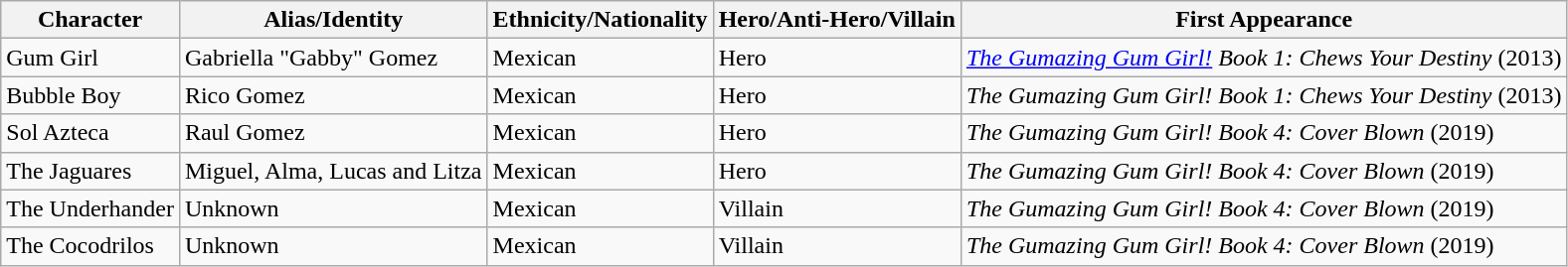<table class="wikitable">
<tr>
<th>Character</th>
<th>Alias/Identity</th>
<th>Ethnicity/Nationality</th>
<th>Hero/Anti-Hero/Villain</th>
<th>First Appearance</th>
</tr>
<tr>
<td>Gum Girl</td>
<td>Gabriella "Gabby" Gomez</td>
<td>Mexican</td>
<td>Hero</td>
<td><em><a href='#'>The Gumazing Gum Girl!</a> Book 1: Chews Your Destiny</em> (2013)</td>
</tr>
<tr>
<td>Bubble Boy</td>
<td>Rico Gomez</td>
<td>Mexican</td>
<td>Hero</td>
<td><em>The Gumazing Gum Girl! Book 1: Chews Your Destiny</em> (2013)</td>
</tr>
<tr>
<td>Sol Azteca</td>
<td>Raul Gomez</td>
<td>Mexican</td>
<td>Hero</td>
<td><em>The Gumazing Gum Girl! Book 4: Cover Blown</em> (2019)</td>
</tr>
<tr>
<td>The Jaguares</td>
<td>Miguel, Alma, Lucas and Litza</td>
<td>Mexican</td>
<td>Hero</td>
<td><em>The Gumazing Gum Girl! Book 4: Cover Blown</em> (2019)</td>
</tr>
<tr>
<td>The Underhander</td>
<td>Unknown</td>
<td>Mexican</td>
<td>Villain</td>
<td><em>The Gumazing Gum Girl! Book 4: Cover Blown</em> (2019)</td>
</tr>
<tr>
<td>The Cocodrilos</td>
<td>Unknown</td>
<td>Mexican</td>
<td>Villain</td>
<td><em>The Gumazing Gum Girl! Book 4: Cover Blown</em> (2019)</td>
</tr>
</table>
